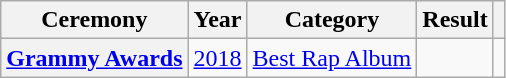<table class="wikitable plainrowheaders" style="border:none; margin:0;">
<tr>
<th scope="col">Ceremony</th>
<th scope="col">Year</th>
<th scope="col">Category</th>
<th scope="col">Result</th>
<th scope="col" class="unsortable"></th>
</tr>
<tr>
<th scope="row"><a href='#'>Grammy Awards</a></th>
<td><a href='#'>2018</a></td>
<td><a href='#'>Best Rap Album</a></td>
<td></td>
<td></td>
</tr>
</table>
